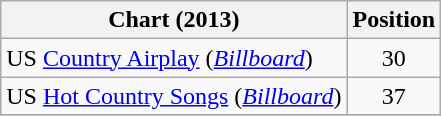<table class="wikitable sortable">
<tr>
<th scope="col">Chart (2013)</th>
<th scope="col">Position</th>
</tr>
<tr>
<td>US <a href='#'>Country Airplay</a> (<em><a href='#'>Billboard</a></em>)</td>
<td align="center">30</td>
</tr>
<tr>
<td>US <a href='#'>Hot Country Songs</a> (<em><a href='#'>Billboard</a></em>)</td>
<td align="center">37</td>
</tr>
<tr>
</tr>
</table>
